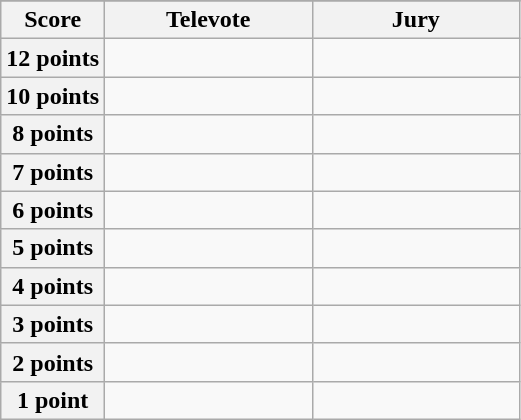<table class="wikitable">
<tr>
</tr>
<tr>
<th scope="col" width="20%">Score</th>
<th scope="col" width="40%">Televote</th>
<th scope="col" width="40%">Jury</th>
</tr>
<tr>
<th scope="row">12 points</th>
<td></td>
<td></td>
</tr>
<tr>
<th scope="row">10 points</th>
<td></td>
<td></td>
</tr>
<tr>
<th scope="row">8 points</th>
<td></td>
<td></td>
</tr>
<tr>
<th scope="row">7 points</th>
<td></td>
<td></td>
</tr>
<tr>
<th scope="row">6 points</th>
<td></td>
<td></td>
</tr>
<tr>
<th scope="row">5 points</th>
<td></td>
<td></td>
</tr>
<tr>
<th scope="row">4 points</th>
<td></td>
<td></td>
</tr>
<tr>
<th scope="row">3 points</th>
<td></td>
<td></td>
</tr>
<tr>
<th scope="row">2 points</th>
<td></td>
<td></td>
</tr>
<tr>
<th scope="row">1 point</th>
<td></td>
<td></td>
</tr>
</table>
